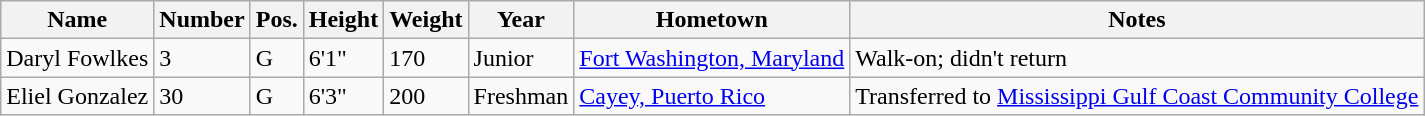<table class="wikitable sortable" border="1">
<tr>
<th>Name</th>
<th>Number</th>
<th>Pos.</th>
<th>Height</th>
<th>Weight</th>
<th>Year</th>
<th>Hometown</th>
<th class="unsortable">Notes</th>
</tr>
<tr>
<td sortname>Daryl Fowlkes</td>
<td>3</td>
<td>G</td>
<td>6'1"</td>
<td>170</td>
<td>Junior</td>
<td><a href='#'>Fort Washington, Maryland</a></td>
<td>Walk-on; didn't return</td>
</tr>
<tr>
<td sortname>Eliel Gonzalez</td>
<td>30</td>
<td>G</td>
<td>6'3"</td>
<td>200</td>
<td>Freshman</td>
<td><a href='#'>Cayey, Puerto Rico</a></td>
<td>Transferred to <a href='#'>Mississippi Gulf Coast Community College</a></td>
</tr>
</table>
